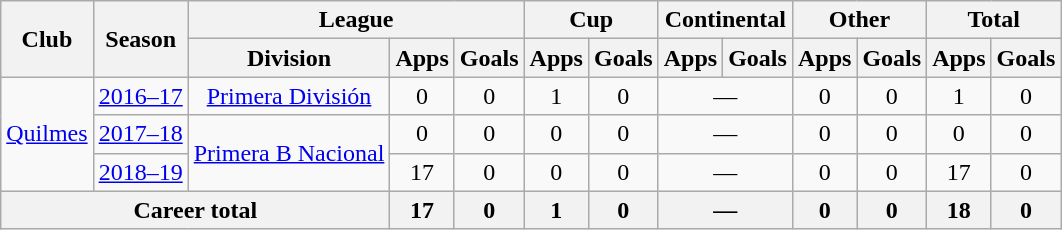<table class="wikitable" style="text-align:center">
<tr>
<th rowspan="2">Club</th>
<th rowspan="2">Season</th>
<th colspan="3">League</th>
<th colspan="2">Cup</th>
<th colspan="2">Continental</th>
<th colspan="2">Other</th>
<th colspan="2">Total</th>
</tr>
<tr>
<th>Division</th>
<th>Apps</th>
<th>Goals</th>
<th>Apps</th>
<th>Goals</th>
<th>Apps</th>
<th>Goals</th>
<th>Apps</th>
<th>Goals</th>
<th>Apps</th>
<th>Goals</th>
</tr>
<tr>
<td rowspan="3"><a href='#'>Quilmes</a></td>
<td><a href='#'>2016–17</a></td>
<td rowspan="1"><a href='#'>Primera División</a></td>
<td>0</td>
<td>0</td>
<td>1</td>
<td>0</td>
<td colspan="2">—</td>
<td>0</td>
<td>0</td>
<td>1</td>
<td>0</td>
</tr>
<tr>
<td><a href='#'>2017–18</a></td>
<td rowspan="2"><a href='#'>Primera B Nacional</a></td>
<td>0</td>
<td>0</td>
<td>0</td>
<td>0</td>
<td colspan="2">—</td>
<td>0</td>
<td>0</td>
<td>0</td>
<td>0</td>
</tr>
<tr>
<td><a href='#'>2018–19</a></td>
<td>17</td>
<td>0</td>
<td>0</td>
<td>0</td>
<td colspan="2">—</td>
<td>0</td>
<td>0</td>
<td>17</td>
<td>0</td>
</tr>
<tr>
<th colspan="3">Career total</th>
<th>17</th>
<th>0</th>
<th>1</th>
<th>0</th>
<th colspan="2">—</th>
<th>0</th>
<th>0</th>
<th>18</th>
<th>0</th>
</tr>
</table>
